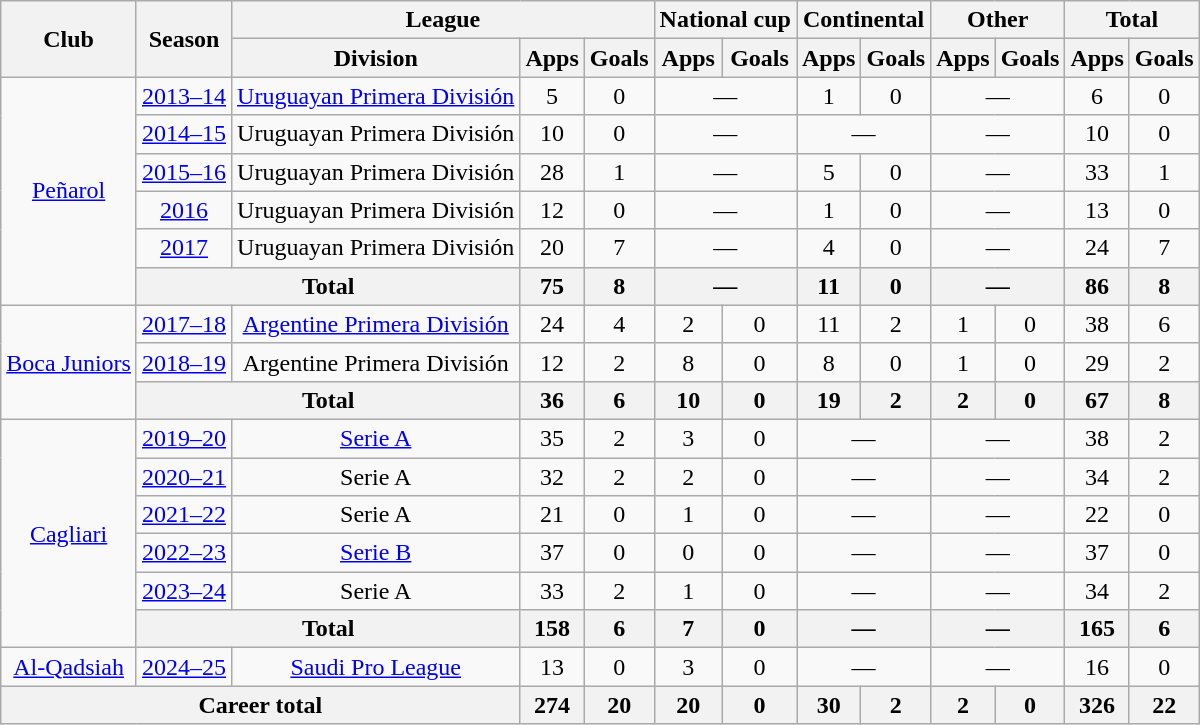<table class="wikitable" style="text-align: center">
<tr>
<th rowspan="2">Club</th>
<th rowspan="2">Season</th>
<th colspan="3">League</th>
<th colspan="2">National cup</th>
<th colspan="2">Continental</th>
<th colspan="2">Other</th>
<th colspan="2">Total</th>
</tr>
<tr>
<th>Division</th>
<th>Apps</th>
<th>Goals</th>
<th>Apps</th>
<th>Goals</th>
<th>Apps</th>
<th>Goals</th>
<th>Apps</th>
<th>Goals</th>
<th>Apps</th>
<th>Goals</th>
</tr>
<tr>
<td rowspan="6"><a href='#'>Peñarol</a></td>
<td><a href='#'>2013–14</a></td>
<td><a href='#'>Uruguayan Primera División</a></td>
<td>5</td>
<td>0</td>
<td colspan="2">—</td>
<td>1</td>
<td>0</td>
<td colspan="2">—</td>
<td>6</td>
<td>0</td>
</tr>
<tr>
<td><a href='#'>2014–15</a></td>
<td>Uruguayan Primera División</td>
<td>10</td>
<td>0</td>
<td colspan="2">—</td>
<td colspan="2">—</td>
<td colspan="2">—</td>
<td>10</td>
<td>0</td>
</tr>
<tr>
<td><a href='#'>2015–16</a></td>
<td>Uruguayan Primera División</td>
<td>28</td>
<td>1</td>
<td colspan="2">—</td>
<td>5</td>
<td>0</td>
<td colspan="2">—</td>
<td>33</td>
<td>1</td>
</tr>
<tr>
<td><a href='#'>2016</a></td>
<td>Uruguayan Primera División</td>
<td>12</td>
<td>0</td>
<td colspan="2">—</td>
<td>1</td>
<td>0</td>
<td colspan="2">—</td>
<td>13</td>
<td>0</td>
</tr>
<tr>
<td><a href='#'>2017</a></td>
<td>Uruguayan Primera División</td>
<td>20</td>
<td>7</td>
<td colspan="2">—</td>
<td>4</td>
<td>0</td>
<td colspan="2">—</td>
<td>24</td>
<td>7</td>
</tr>
<tr>
<th colspan="2">Total</th>
<th>75</th>
<th>8</th>
<th colspan="2">—</th>
<th>11</th>
<th>0</th>
<th colspan="2">—</th>
<th>86</th>
<th>8</th>
</tr>
<tr>
<td rowspan="3"><a href='#'>Boca Juniors</a></td>
<td><a href='#'>2017–18</a></td>
<td><a href='#'>Argentine Primera División</a></td>
<td>24</td>
<td>4</td>
<td>2</td>
<td>0</td>
<td>11</td>
<td>2</td>
<td>1</td>
<td>0</td>
<td>38</td>
<td>6</td>
</tr>
<tr>
<td><a href='#'>2018–19</a></td>
<td>Argentine Primera División</td>
<td>12</td>
<td>2</td>
<td>8</td>
<td>0</td>
<td>8</td>
<td>0</td>
<td>1</td>
<td>0</td>
<td>29</td>
<td>2</td>
</tr>
<tr>
<th colspan="2">Total</th>
<th>36</th>
<th>6</th>
<th>10</th>
<th>0</th>
<th>19</th>
<th>2</th>
<th>2</th>
<th>0</th>
<th>67</th>
<th>8</th>
</tr>
<tr>
<td rowspan="6"><a href='#'>Cagliari</a></td>
<td><a href='#'>2019–20</a></td>
<td><a href='#'>Serie A</a></td>
<td>35</td>
<td>2</td>
<td>3</td>
<td>0</td>
<td colspan="2">—</td>
<td colspan="2">—</td>
<td>38</td>
<td>2</td>
</tr>
<tr>
<td><a href='#'>2020–21</a></td>
<td>Serie A</td>
<td>32</td>
<td>2</td>
<td>2</td>
<td>0</td>
<td colspan="2">—</td>
<td colspan="2">—</td>
<td>34</td>
<td>2</td>
</tr>
<tr>
<td><a href='#'>2021–22</a></td>
<td>Serie A</td>
<td>21</td>
<td>0</td>
<td>1</td>
<td>0</td>
<td colspan="2">—</td>
<td colspan="2">—</td>
<td>22</td>
<td>0</td>
</tr>
<tr>
<td><a href='#'>2022–23</a></td>
<td><a href='#'>Serie B</a></td>
<td>37</td>
<td>0</td>
<td>0</td>
<td>0</td>
<td colspan="2">—</td>
<td colspan="2">—</td>
<td>37</td>
<td>0</td>
</tr>
<tr>
<td><a href='#'>2023–24</a></td>
<td>Serie A</td>
<td>33</td>
<td>2</td>
<td>1</td>
<td>0</td>
<td colspan="2">—</td>
<td colspan="2">—</td>
<td>34</td>
<td>2</td>
</tr>
<tr>
<th colspan="2">Total</th>
<th>158</th>
<th>6</th>
<th>7</th>
<th>0</th>
<th colspan="2">—</th>
<th colspan="2">—</th>
<th>165</th>
<th>6</th>
</tr>
<tr>
<td><a href='#'>Al-Qadsiah</a></td>
<td><a href='#'>2024–25</a></td>
<td><a href='#'>Saudi Pro League</a></td>
<td>13</td>
<td>0</td>
<td>3</td>
<td>0</td>
<td colspan="2">—</td>
<td colspan="2">—</td>
<td>16</td>
<td>0</td>
</tr>
<tr>
<th colspan="3">Career total</th>
<th>274</th>
<th>20</th>
<th>20</th>
<th>0</th>
<th>30</th>
<th>2</th>
<th>2</th>
<th>0</th>
<th>326</th>
<th>22</th>
</tr>
</table>
